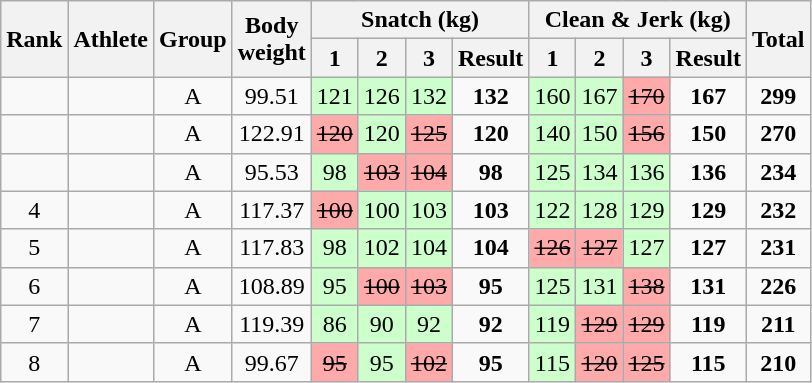<table class="wikitable sortable" style="text-align:center;">
<tr>
<th rowspan="2">Rank</th>
<th rowspan="2">Athlete</th>
<th rowspan="2">Group</th>
<th rowspan="2">Body<br>weight</th>
<th colspan="4">Snatch (kg)</th>
<th colspan="4">Clean & Jerk (kg)</th>
<th rowspan="2">Total</th>
</tr>
<tr>
<th>1</th>
<th>2</th>
<th>3</th>
<th>Result</th>
<th>1</th>
<th>2</th>
<th>3</th>
<th>Result</th>
</tr>
<tr>
<td></td>
<td align="left"></td>
<td>A</td>
<td>99.51</td>
<td bgcolor="ccffcc">121</td>
<td bgcolor="ccffcc">126</td>
<td bgcolor="ccffcc">132</td>
<td><strong>132</strong></td>
<td bgcolor="ccffcc">160</td>
<td bgcolor="ccffcc">167</td>
<td bgcolor="ffaaaa"><s>170</s></td>
<td><strong>167</strong></td>
<td><strong>299</strong></td>
</tr>
<tr>
<td></td>
<td align="left"></td>
<td>A</td>
<td>122.91</td>
<td bgcolor="ffaaaa"><s>120</s></td>
<td bgcolor="ccffcc">120</td>
<td bgcolor="ffaaaa"><s>125</s></td>
<td><strong>120</strong></td>
<td bgcolor="ccffcc">140</td>
<td bgcolor="ccffcc">150</td>
<td bgcolor="ffaaaa"><s>156</s></td>
<td><strong>150</strong></td>
<td><strong>270</strong></td>
</tr>
<tr>
<td></td>
<td align="left"></td>
<td>A</td>
<td>95.53</td>
<td bgcolor="ccffcc">98</td>
<td bgcolor="ffaaaa"><s>103</s></td>
<td bgcolor="ffaaaa"><s>104</s></td>
<td><strong>98</strong></td>
<td bgcolor="ccffcc">125</td>
<td bgcolor="ccffcc">134</td>
<td bgcolor="ccffcc">136</td>
<td><strong>136</strong></td>
<td><strong>234</strong></td>
</tr>
<tr>
<td>4</td>
<td align="left"></td>
<td>A</td>
<td>117.37</td>
<td bgcolor="ffaaaa"><s>100</s></td>
<td bgcolor="ccffcc">100</td>
<td bgcolor="ccffcc">103</td>
<td><strong>103</strong></td>
<td bgcolor="ccffcc">122</td>
<td bgcolor="ccffcc">128</td>
<td bgcolor="ccffcc">129</td>
<td><strong>129</strong></td>
<td><strong>232</strong></td>
</tr>
<tr>
<td>5</td>
<td align="left"></td>
<td>A</td>
<td>117.83</td>
<td bgcolor="ccffcc">98</td>
<td bgcolor="ccffcc">102</td>
<td bgcolor="ccffcc">104</td>
<td><strong>104</strong></td>
<td bgcolor="ffaaaa"><s>126</s></td>
<td bgcolor="ffaaaa"><s>127</s></td>
<td bgcolor="ccffcc">127</td>
<td><strong>127</strong></td>
<td><strong>231</strong></td>
</tr>
<tr>
<td>6</td>
<td align="left"></td>
<td>A</td>
<td>108.89</td>
<td bgcolor="ccffcc">95</td>
<td bgcolor="ffaaaa"><s>100</s></td>
<td bgcolor="ffaaaa"><s>103</s></td>
<td><strong>95</strong></td>
<td bgcolor="ccffcc">125</td>
<td bgcolor="ccffcc">131</td>
<td bgcolor="ffaaaa"><s>138</s></td>
<td><strong>131</strong></td>
<td><strong>226</strong></td>
</tr>
<tr>
<td>7</td>
<td align="left"></td>
<td>A</td>
<td>119.39</td>
<td bgcolor="ccffcc">86</td>
<td bgcolor="ccffcc">90</td>
<td bgcolor="ccffcc">92</td>
<td><strong>92</strong></td>
<td bgcolor="ccffcc">119</td>
<td bgcolor="ffaaaa"><s>129</s></td>
<td bgcolor="ffaaaa"><s>129</s></td>
<td><strong>119</strong></td>
<td><strong>211</strong></td>
</tr>
<tr>
<td>8</td>
<td align="left"></td>
<td>A</td>
<td>99.67</td>
<td bgcolor="ffaaaa"><s>95</s></td>
<td bgcolor="ccffcc">95</td>
<td bgcolor="ffaaaa"><s>102</s></td>
<td><strong>95</strong></td>
<td bgcolor="ccffcc">115</td>
<td bgcolor="ffaaaa"><s>120</s></td>
<td bgcolor="ffaaaa"><s>125</s></td>
<td><strong>115</strong></td>
<td><strong>210</strong></td>
</tr>
</table>
